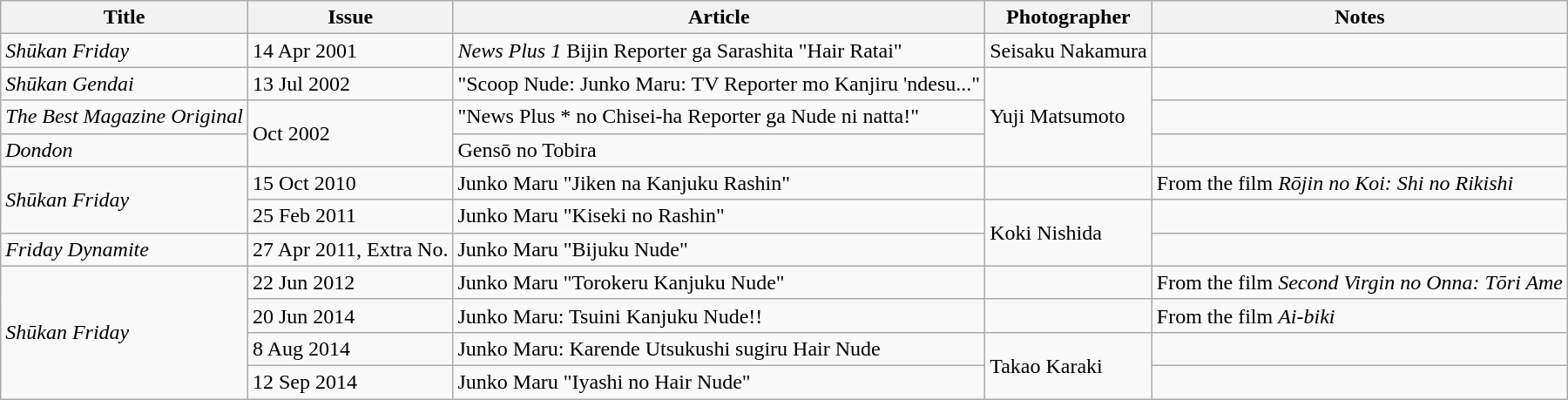<table class="wikitable">
<tr>
<th>Title</th>
<th>Issue</th>
<th>Article</th>
<th>Photographer</th>
<th>Notes</th>
</tr>
<tr>
<td><em>Shūkan Friday</em></td>
<td>14 Apr 2001</td>
<td><em>News Plus 1</em> Bijin Reporter ga Sarashita "Hair Ratai"</td>
<td>Seisaku Nakamura</td>
<td></td>
</tr>
<tr>
<td><em>Shūkan Gendai</em></td>
<td>13 Jul 2002</td>
<td>"Scoop Nude: Junko Maru: TV Reporter mo Kanjiru 'ndesu..."</td>
<td rowspan="3">Yuji Matsumoto</td>
<td></td>
</tr>
<tr>
<td><em>The Best Magazine Original</em></td>
<td rowspan="2">Oct 2002</td>
<td>"News Plus * no Chisei-ha Reporter ga Nude ni natta!"</td>
<td></td>
</tr>
<tr>
<td><em>Dondon</em></td>
<td>Gensō no Tobira</td>
<td></td>
</tr>
<tr>
<td rowspan="2"><em>Shūkan Friday</em></td>
<td>15 Oct 2010</td>
<td>Junko Maru "Jiken na Kanjuku Rashin"</td>
<td></td>
<td>From the film <em>Rōjin no Koi: Shi no Rikishi</em></td>
</tr>
<tr>
<td>25 Feb 2011</td>
<td>Junko Maru "Kiseki no Rashin"</td>
<td rowspan="2">Koki Nishida</td>
<td></td>
</tr>
<tr>
<td><em>Friday Dynamite</em></td>
<td>27 Apr 2011, Extra No.</td>
<td>Junko Maru "Bijuku Nude"</td>
<td></td>
</tr>
<tr>
<td rowspan="4"><em>Shūkan Friday</em></td>
<td>22 Jun 2012</td>
<td>Junko Maru "Torokeru Kanjuku Nude"</td>
<td></td>
<td>From the film <em>Second Virgin no Onna: Tōri Ame</em></td>
</tr>
<tr>
<td>20 Jun 2014</td>
<td>Junko Maru: Tsuini Kanjuku Nude!!</td>
<td></td>
<td>From the film <em>Ai-biki</em></td>
</tr>
<tr>
<td>8 Aug 2014</td>
<td>Junko Maru: Karende Utsukushi sugiru Hair Nude</td>
<td rowspan="2">Takao Karaki</td>
<td></td>
</tr>
<tr>
<td>12 Sep 2014</td>
<td>Junko Maru "Iyashi no Hair Nude"</td>
<td></td>
</tr>
</table>
